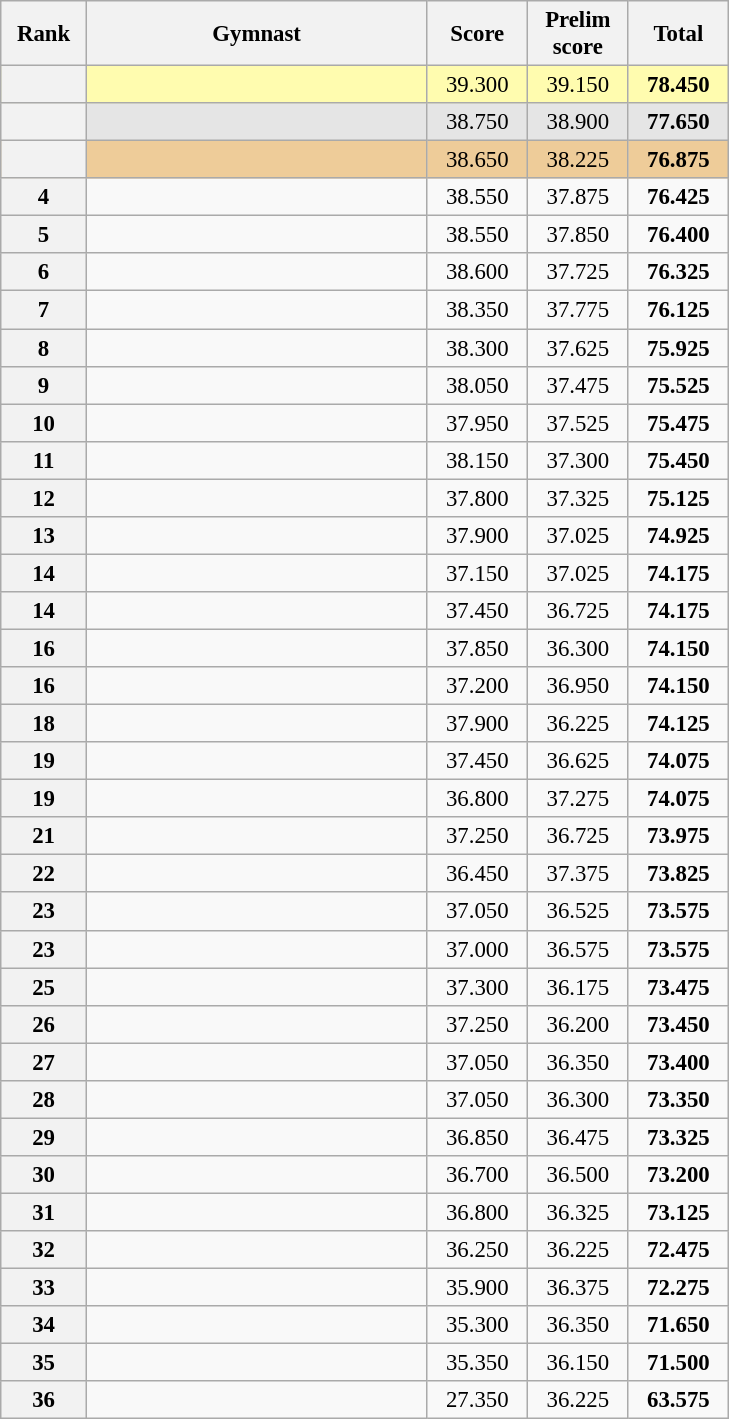<table class="wikitable sortable" style="text-align:center; font-size:95%">
<tr>
<th scope="col" style="width:50px;">Rank</th>
<th scope="col" style="width:220px;">Gymnast</th>
<th scope="col" style="width:60px;">Score</th>
<th scope="col" style="width:60px;">Prelim score</th>
<th scope="col" style="width:60px;">Total</th>
</tr>
<tr style="background:#fffcaf;">
<th scope=row style="text-align:center"></th>
<td align=left></td>
<td>39.300</td>
<td>39.150</td>
<td><strong>78.450</strong></td>
</tr>
<tr style="background:#e5e5e5;">
<th scope=row style="text-align:center"></th>
<td align=left></td>
<td>38.750</td>
<td>38.900</td>
<td><strong>77.650</strong></td>
</tr>
<tr style="background:#ec9;">
<th scope=row style="text-align:center"></th>
<td align=left></td>
<td>38.650</td>
<td>38.225</td>
<td><strong>76.875</strong></td>
</tr>
<tr>
<th scope=row style="text-align:center">4</th>
<td align=left></td>
<td>38.550</td>
<td>37.875</td>
<td><strong>76.425</strong></td>
</tr>
<tr>
<th scope=row style="text-align:center">5</th>
<td align=left></td>
<td>38.550</td>
<td>37.850</td>
<td><strong>76.400</strong></td>
</tr>
<tr>
<th scope=row style="text-align:center">6</th>
<td align=left></td>
<td>38.600</td>
<td>37.725</td>
<td><strong>76.325</strong></td>
</tr>
<tr>
<th scope=row style="text-align:center">7</th>
<td align=left></td>
<td>38.350</td>
<td>37.775</td>
<td><strong>76.125</strong></td>
</tr>
<tr>
<th scope=row style="text-align:center">8</th>
<td align=left></td>
<td>38.300</td>
<td>37.625</td>
<td><strong>75.925</strong></td>
</tr>
<tr>
<th scope=row style="text-align:center">9</th>
<td align=left></td>
<td>38.050</td>
<td>37.475</td>
<td><strong>75.525</strong></td>
</tr>
<tr>
<th scope=row style="text-align:center">10</th>
<td align=left></td>
<td>37.950</td>
<td>37.525</td>
<td><strong>75.475</strong></td>
</tr>
<tr>
<th scope=row style="text-align:center">11</th>
<td align=left></td>
<td>38.150</td>
<td>37.300</td>
<td><strong>75.450</strong></td>
</tr>
<tr>
<th scope=row style="text-align:center">12</th>
<td align=left></td>
<td>37.800</td>
<td>37.325</td>
<td><strong>75.125</strong></td>
</tr>
<tr>
<th scope=row style="text-align:center">13</th>
<td align=left></td>
<td>37.900</td>
<td>37.025</td>
<td><strong>74.925</strong></td>
</tr>
<tr>
<th scope=row style="text-align:center">14</th>
<td align=left></td>
<td>37.150</td>
<td>37.025</td>
<td><strong>74.175</strong></td>
</tr>
<tr>
<th scope=row style="text-align:center">14</th>
<td align=left></td>
<td>37.450</td>
<td>36.725</td>
<td><strong>74.175</strong></td>
</tr>
<tr>
<th scope=row style="text-align:center">16</th>
<td align=left></td>
<td>37.850</td>
<td>36.300</td>
<td><strong>74.150</strong></td>
</tr>
<tr>
<th scope=row style="text-align:center">16</th>
<td align=left></td>
<td>37.200</td>
<td>36.950</td>
<td><strong>74.150</strong></td>
</tr>
<tr>
<th scope=row style="text-align:center">18</th>
<td align=left></td>
<td>37.900</td>
<td>36.225</td>
<td><strong>74.125</strong></td>
</tr>
<tr>
<th scope=row style="text-align:center">19</th>
<td align=left></td>
<td>37.450</td>
<td>36.625</td>
<td><strong>74.075</strong></td>
</tr>
<tr>
<th scope=row style="text-align:center">19</th>
<td align=left></td>
<td>36.800</td>
<td>37.275</td>
<td><strong>74.075</strong></td>
</tr>
<tr>
<th scope=row style="text-align:center">21</th>
<td align=left></td>
<td>37.250</td>
<td>36.725</td>
<td><strong>73.975</strong></td>
</tr>
<tr>
<th scope=row style="text-align:center">22</th>
<td align=left></td>
<td>36.450</td>
<td>37.375</td>
<td><strong>73.825</strong></td>
</tr>
<tr>
<th scope=row style="text-align:center">23</th>
<td align=left></td>
<td>37.050</td>
<td>36.525</td>
<td><strong>73.575</strong></td>
</tr>
<tr>
<th scope=row style="text-align:center">23</th>
<td align=left></td>
<td>37.000</td>
<td>36.575</td>
<td><strong>73.575</strong></td>
</tr>
<tr>
<th scope=row style="text-align:center">25</th>
<td align=left></td>
<td>37.300</td>
<td>36.175</td>
<td><strong>73.475</strong></td>
</tr>
<tr>
<th scope=row style="text-align:center">26</th>
<td align=left></td>
<td>37.250</td>
<td>36.200</td>
<td><strong>73.450</strong></td>
</tr>
<tr>
<th scope=row style="text-align:center">27</th>
<td align=left></td>
<td>37.050</td>
<td>36.350</td>
<td><strong>73.400</strong></td>
</tr>
<tr>
<th scope=row style="text-align:center">28</th>
<td align=left></td>
<td>37.050</td>
<td>36.300</td>
<td><strong>73.350</strong></td>
</tr>
<tr>
<th scope=row style="text-align:center">29</th>
<td align=left></td>
<td>36.850</td>
<td>36.475</td>
<td><strong>73.325</strong></td>
</tr>
<tr>
<th scope=row style="text-align:center">30</th>
<td align=left></td>
<td>36.700</td>
<td>36.500</td>
<td><strong>73.200</strong></td>
</tr>
<tr>
<th scope=row style="text-align:center">31</th>
<td align=left></td>
<td>36.800</td>
<td>36.325</td>
<td><strong>73.125</strong></td>
</tr>
<tr>
<th scope=row style="text-align:center">32</th>
<td align=left></td>
<td>36.250</td>
<td>36.225</td>
<td><strong>72.475</strong></td>
</tr>
<tr>
<th scope=row style="text-align:center">33</th>
<td align=left></td>
<td>35.900</td>
<td>36.375</td>
<td><strong>72.275</strong></td>
</tr>
<tr>
<th scope=row style="text-align:center">34</th>
<td align=left></td>
<td>35.300</td>
<td>36.350</td>
<td><strong>71.650</strong></td>
</tr>
<tr>
<th scope=row style="text-align:center">35</th>
<td align=left></td>
<td>35.350</td>
<td>36.150</td>
<td><strong>71.500</strong></td>
</tr>
<tr>
<th scope=row style="text-align:center">36</th>
<td align=left></td>
<td>27.350</td>
<td>36.225</td>
<td><strong>63.575</strong></td>
</tr>
</table>
